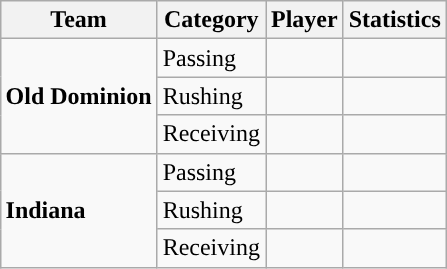<table class="wikitable" style="float: right;">
<tr>
<th>Team</th>
<th>Category</th>
<th>Player</th>
<th>Statistics</th>
</tr>
<tr>
<td rowspan=3><strong>Old Dominion</strong></td>
<td>Passing</td>
<td></td>
<td></td>
</tr>
<tr>
<td>Rushing</td>
<td></td>
<td></td>
</tr>
<tr>
<td>Receiving</td>
<td></td>
<td></td>
</tr>
<tr>
<td rowspan=3><strong>Indiana</strong></td>
<td>Passing</td>
<td></td>
<td></td>
</tr>
<tr>
<td>Rushing</td>
<td></td>
<td></td>
</tr>
<tr>
<td>Receiving</td>
<td></td>
<td></td>
</tr>
</table>
